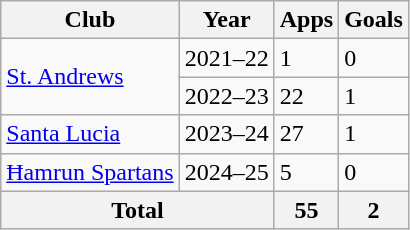<table class="wikitable" style="test-align:center">
<tr>
<th>Club</th>
<th>Year</th>
<th>Apps</th>
<th>Goals</th>
</tr>
<tr>
<td rowspan="2"><a href='#'>St. Andrews</a></td>
<td>2021–22</td>
<td>1</td>
<td>0</td>
</tr>
<tr>
<td>2022–23</td>
<td>22</td>
<td>1</td>
</tr>
<tr>
<td rowspan="1"><a href='#'>Santa Lucia</a></td>
<td>2023–24</td>
<td>27</td>
<td>1</td>
</tr>
<tr>
<td rowspan="1"><a href='#'>Ħamrun Spartans</a></td>
<td>2024–25</td>
<td>5</td>
<td>0</td>
</tr>
<tr>
<th colspan="2">Total</th>
<th>55</th>
<th>2</th>
</tr>
</table>
